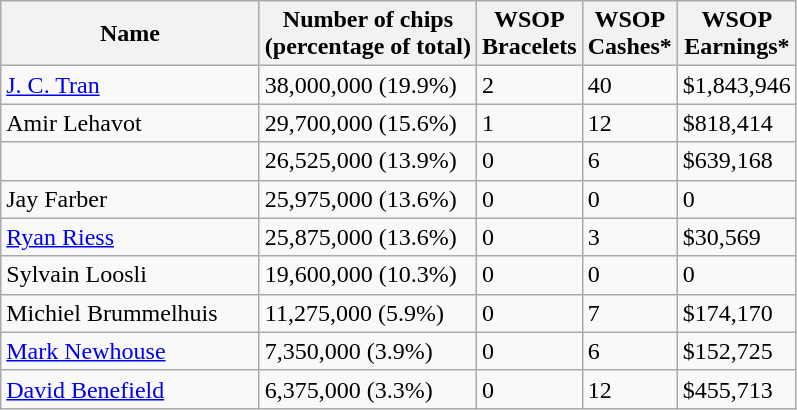<table class="wikitable sortable">
<tr>
<th width="165">Name</th>
<th>Number of chips<br>(percentage of total)</th>
<th>WSOP<br>Bracelets</th>
<th>WSOP<br>Cashes*</th>
<th>WSOP<br>Earnings*</th>
</tr>
<tr>
<td> <a href='#'>J. C. Tran</a></td>
<td>38,000,000 (19.9%)</td>
<td>2</td>
<td>40</td>
<td>$1,843,946</td>
</tr>
<tr>
<td> Amir Lehavot</td>
<td>29,700,000 (15.6%)</td>
<td>1</td>
<td>12</td>
<td>$818,414</td>
</tr>
<tr>
<td></td>
<td>26,525,000 (13.9%)</td>
<td>0</td>
<td>6</td>
<td>$639,168</td>
</tr>
<tr>
<td> Jay Farber</td>
<td>25,975,000 (13.6%)</td>
<td>0</td>
<td>0</td>
<td>0</td>
</tr>
<tr>
<td> <a href='#'>Ryan Riess</a></td>
<td>25,875,000 (13.6%)</td>
<td>0</td>
<td>3</td>
<td>$30,569</td>
</tr>
<tr>
<td> Sylvain Loosli</td>
<td>19,600,000 (10.3%)</td>
<td>0</td>
<td>0</td>
<td>0</td>
</tr>
<tr>
<td> Michiel Brummelhuis</td>
<td>11,275,000 (5.9%)</td>
<td>0</td>
<td>7</td>
<td>$174,170</td>
</tr>
<tr>
<td> <a href='#'>Mark Newhouse</a></td>
<td>7,350,000 (3.9%)</td>
<td>0</td>
<td>6</td>
<td>$152,725</td>
</tr>
<tr>
<td> <a href='#'>David Benefield</a></td>
<td>6,375,000 (3.3%)</td>
<td>0</td>
<td>12</td>
<td>$455,713</td>
</tr>
</table>
